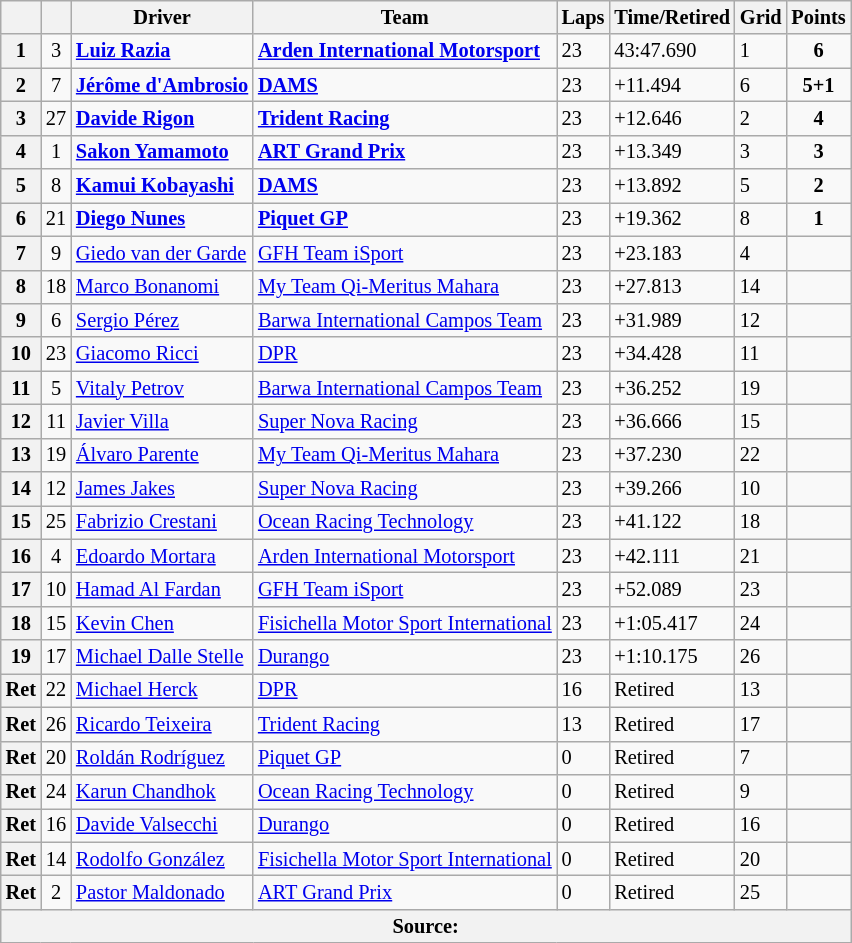<table class="wikitable" style="font-size: 85%">
<tr>
<th></th>
<th></th>
<th>Driver</th>
<th>Team</th>
<th>Laps</th>
<th>Time/Retired</th>
<th>Grid</th>
<th>Points</th>
</tr>
<tr>
<th>1</th>
<td align="center">3</td>
<td> <strong><a href='#'>Luiz Razia</a></strong></td>
<td><strong><a href='#'>Arden International Motorsport</a></strong></td>
<td>23</td>
<td>43:47.690</td>
<td>1</td>
<td align="center"><strong>6</strong></td>
</tr>
<tr>
<th>2</th>
<td align="center">7</td>
<td> <strong><a href='#'>Jérôme d'Ambrosio</a></strong></td>
<td><strong><a href='#'>DAMS</a></strong></td>
<td>23</td>
<td>+11.494</td>
<td>6</td>
<td align="center"><strong>5+1</strong></td>
</tr>
<tr>
<th>3</th>
<td align="center">27</td>
<td> <strong><a href='#'>Davide Rigon</a></strong></td>
<td><strong><a href='#'>Trident Racing</a></strong></td>
<td>23</td>
<td>+12.646</td>
<td>2</td>
<td align="center"><strong>4</strong></td>
</tr>
<tr>
<th>4</th>
<td align="center">1</td>
<td> <strong><a href='#'>Sakon Yamamoto</a></strong></td>
<td><strong><a href='#'>ART Grand Prix</a></strong></td>
<td>23</td>
<td>+13.349</td>
<td>3</td>
<td align="center"><strong>3</strong></td>
</tr>
<tr>
<th>5</th>
<td align="center">8</td>
<td> <strong><a href='#'>Kamui Kobayashi</a></strong></td>
<td><strong><a href='#'>DAMS</a></strong></td>
<td>23</td>
<td>+13.892</td>
<td>5</td>
<td align="center"><strong>2</strong></td>
</tr>
<tr>
<th>6</th>
<td align="center">21</td>
<td> <strong><a href='#'>Diego Nunes</a></strong></td>
<td><strong><a href='#'>Piquet GP</a></strong></td>
<td>23</td>
<td>+19.362</td>
<td>8</td>
<td align="center"><strong>1</strong></td>
</tr>
<tr>
<th>7</th>
<td align="center">9</td>
<td> <a href='#'>Giedo van der Garde</a></td>
<td><a href='#'>GFH Team iSport</a></td>
<td>23</td>
<td>+23.183</td>
<td>4</td>
<td></td>
</tr>
<tr>
<th>8</th>
<td align="center">18</td>
<td> <a href='#'>Marco Bonanomi</a></td>
<td><a href='#'>My Team Qi-Meritus Mahara</a></td>
<td>23</td>
<td>+27.813</td>
<td>14</td>
<td></td>
</tr>
<tr>
<th>9</th>
<td align="center">6</td>
<td> <a href='#'>Sergio Pérez</a></td>
<td><a href='#'>Barwa International Campos Team</a></td>
<td>23</td>
<td>+31.989</td>
<td>12</td>
<td></td>
</tr>
<tr>
<th>10</th>
<td align="center">23</td>
<td> <a href='#'>Giacomo Ricci</a></td>
<td><a href='#'>DPR</a></td>
<td>23</td>
<td>+34.428</td>
<td>11</td>
<td></td>
</tr>
<tr>
<th>11</th>
<td align="center">5</td>
<td> <a href='#'>Vitaly Petrov</a></td>
<td><a href='#'>Barwa International Campos Team</a></td>
<td>23</td>
<td>+36.252</td>
<td>19</td>
<td></td>
</tr>
<tr>
<th>12</th>
<td align="center">11</td>
<td> <a href='#'>Javier Villa</a></td>
<td><a href='#'>Super Nova Racing</a></td>
<td>23</td>
<td>+36.666</td>
<td>15</td>
<td></td>
</tr>
<tr>
<th>13</th>
<td align="center">19</td>
<td> <a href='#'>Álvaro Parente</a></td>
<td><a href='#'>My Team Qi-Meritus Mahara</a></td>
<td>23</td>
<td>+37.230</td>
<td>22</td>
<td></td>
</tr>
<tr>
<th>14</th>
<td align="center">12</td>
<td> <a href='#'>James Jakes</a></td>
<td><a href='#'>Super Nova Racing</a></td>
<td>23</td>
<td>+39.266</td>
<td>10</td>
<td></td>
</tr>
<tr>
<th>15</th>
<td align="center">25</td>
<td> <a href='#'>Fabrizio Crestani</a></td>
<td><a href='#'>Ocean Racing Technology</a></td>
<td>23</td>
<td>+41.122</td>
<td>18</td>
<td></td>
</tr>
<tr>
<th>16</th>
<td align="center">4</td>
<td> <a href='#'>Edoardo Mortara</a></td>
<td><a href='#'>Arden International Motorsport</a></td>
<td>23</td>
<td>+42.111</td>
<td>21</td>
<td></td>
</tr>
<tr>
<th>17</th>
<td align="center">10</td>
<td> <a href='#'>Hamad Al Fardan</a></td>
<td><a href='#'>GFH Team iSport</a></td>
<td>23</td>
<td>+52.089</td>
<td>23</td>
<td></td>
</tr>
<tr>
<th>18</th>
<td align="center">15</td>
<td> <a href='#'>Kevin Chen</a></td>
<td><a href='#'>Fisichella Motor Sport International</a></td>
<td>23</td>
<td>+1:05.417</td>
<td>24</td>
<td></td>
</tr>
<tr>
<th>19</th>
<td align="center">17</td>
<td> <a href='#'>Michael Dalle Stelle</a></td>
<td><a href='#'>Durango</a></td>
<td>23</td>
<td>+1:10.175</td>
<td>26</td>
<td></td>
</tr>
<tr>
<th>Ret</th>
<td align="center">22</td>
<td> <a href='#'>Michael Herck</a></td>
<td><a href='#'>DPR</a></td>
<td>16</td>
<td>Retired</td>
<td>13</td>
<td></td>
</tr>
<tr>
<th>Ret</th>
<td align="center">26</td>
<td> <a href='#'>Ricardo Teixeira</a></td>
<td><a href='#'>Trident Racing</a></td>
<td>13</td>
<td>Retired</td>
<td>17</td>
<td></td>
</tr>
<tr>
<th>Ret</th>
<td align="center">20</td>
<td> <a href='#'>Roldán Rodríguez</a></td>
<td><a href='#'>Piquet GP</a></td>
<td>0</td>
<td>Retired</td>
<td>7</td>
<td></td>
</tr>
<tr>
<th>Ret</th>
<td align="center">24</td>
<td> <a href='#'>Karun Chandhok</a></td>
<td><a href='#'>Ocean Racing Technology</a></td>
<td>0</td>
<td>Retired</td>
<td>9</td>
<td></td>
</tr>
<tr>
<th>Ret</th>
<td align="center">16</td>
<td> <a href='#'>Davide Valsecchi</a></td>
<td><a href='#'>Durango</a></td>
<td>0</td>
<td>Retired</td>
<td>16</td>
<td></td>
</tr>
<tr>
<th>Ret</th>
<td align="center">14</td>
<td> <a href='#'>Rodolfo González</a></td>
<td><a href='#'>Fisichella Motor Sport International</a></td>
<td>0</td>
<td>Retired</td>
<td>20</td>
<td></td>
</tr>
<tr>
<th>Ret</th>
<td align="center">2</td>
<td> <a href='#'>Pastor Maldonado</a></td>
<td><a href='#'>ART Grand Prix</a></td>
<td>0</td>
<td>Retired</td>
<td>25</td>
<td></td>
</tr>
<tr>
<th colspan="8">Source:</th>
</tr>
</table>
